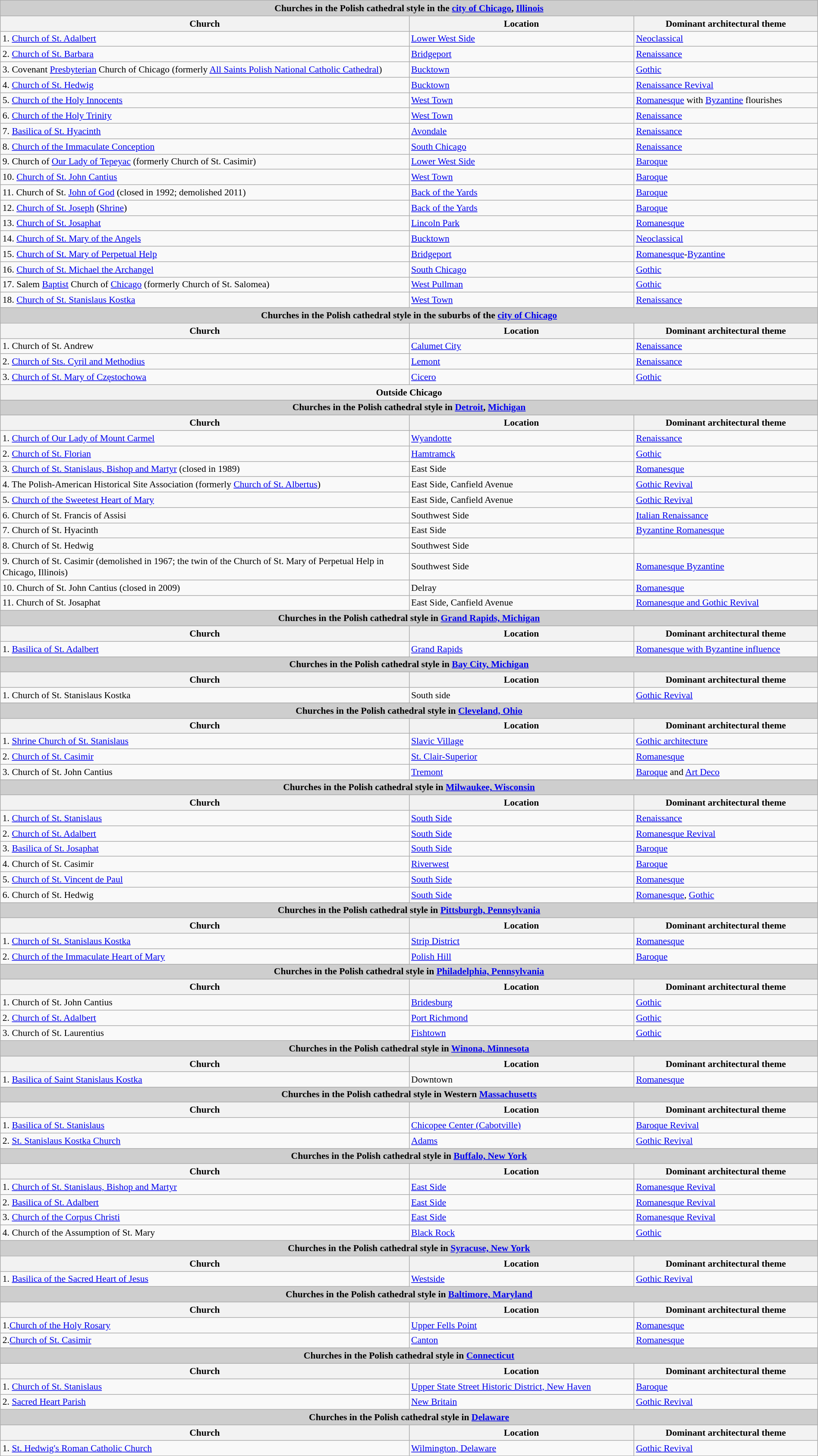<table class="wikitable" style="font-size:90%" width="100%">
<tr>
<th colspan=3 style="background-color:#CECECE"><strong>Churches in the Polish cathedral style in the <a href='#'>city of Chicago</a>, <a href='#'>Illinois</a></strong></th>
</tr>
<tr>
<th width="50%">Church</th>
<th>Location</th>
<th>Dominant architectural theme</th>
</tr>
<tr>
<td>1. <a href='#'>Church of St. Adalbert</a></td>
<td><a href='#'>Lower West Side</a></td>
<td><a href='#'>Neoclassical</a></td>
</tr>
<tr>
<td>2. <a href='#'>Church of St. Barbara</a></td>
<td><a href='#'>Bridgeport</a></td>
<td><a href='#'>Renaissance</a></td>
</tr>
<tr>
<td>3. Covenant <a href='#'>Presbyterian</a> Church of Chicago (formerly <a href='#'>All Saints Polish National Catholic Cathedral</a>)</td>
<td><a href='#'>Bucktown</a></td>
<td><a href='#'>Gothic</a></td>
</tr>
<tr>
<td>4. <a href='#'>Church of St. Hedwig</a></td>
<td><a href='#'>Bucktown</a></td>
<td><a href='#'>Renaissance Revival</a></td>
</tr>
<tr>
<td>5. <a href='#'>Church of the Holy Innocents</a></td>
<td><a href='#'>West Town</a></td>
<td><a href='#'>Romanesque</a> with <a href='#'>Byzantine</a> flourishes</td>
</tr>
<tr>
<td>6. <a href='#'>Church of the Holy Trinity</a></td>
<td><a href='#'>West Town</a></td>
<td><a href='#'>Renaissance</a></td>
</tr>
<tr>
<td>7. <a href='#'>Basilica of St. Hyacinth</a></td>
<td><a href='#'>Avondale</a></td>
<td><a href='#'>Renaissance</a></td>
</tr>
<tr>
<td>8. <a href='#'>Church of the Immaculate Conception</a></td>
<td><a href='#'>South Chicago</a></td>
<td><a href='#'>Renaissance</a></td>
</tr>
<tr>
<td>9. Church of <a href='#'>Our Lady of Tepeyac</a> (formerly Church of St. Casimir)</td>
<td><a href='#'>Lower West Side</a></td>
<td><a href='#'>Baroque</a></td>
</tr>
<tr>
<td>10. <a href='#'>Church of St. John Cantius</a></td>
<td><a href='#'>West Town</a></td>
<td><a href='#'>Baroque</a></td>
</tr>
<tr>
<td>11. Church of St. <a href='#'>John of God</a> (closed in 1992; demolished 2011)</td>
<td><a href='#'>Back of the Yards</a></td>
<td><a href='#'>Baroque</a></td>
</tr>
<tr>
<td>12. <a href='#'>Church of St. Joseph</a> (<a href='#'>Shrine</a>)</td>
<td><a href='#'>Back of the Yards</a></td>
<td><a href='#'>Baroque</a></td>
</tr>
<tr>
<td>13. <a href='#'>Church of St. Josaphat</a></td>
<td><a href='#'>Lincoln Park</a></td>
<td><a href='#'>Romanesque</a></td>
</tr>
<tr>
<td>14. <a href='#'>Church of St. Mary of the Angels</a></td>
<td><a href='#'>Bucktown</a></td>
<td><a href='#'>Neoclassical</a></td>
</tr>
<tr>
<td>15. <a href='#'>Church of St. Mary of Perpetual Help</a></td>
<td><a href='#'>Bridgeport</a></td>
<td><a href='#'>Romanesque</a>-<a href='#'>Byzantine</a></td>
</tr>
<tr>
<td>16. <a href='#'>Church of St. Michael the Archangel</a></td>
<td><a href='#'>South Chicago</a></td>
<td><a href='#'>Gothic</a></td>
</tr>
<tr>
<td>17. Salem <a href='#'>Baptist</a> Church of <a href='#'>Chicago</a> (formerly Church of St. Salomea)</td>
<td><a href='#'>West Pullman</a></td>
<td><a href='#'>Gothic</a></td>
</tr>
<tr>
<td>18. <a href='#'>Church of St. Stanislaus Kostka</a></td>
<td><a href='#'>West Town</a></td>
<td><a href='#'>Renaissance</a></td>
</tr>
<tr>
<th colspan=3 style="background-color:#CECECE"><strong>Churches in the Polish cathedral style in the suburbs of the <a href='#'>city of Chicago</a></strong></th>
</tr>
<tr>
<th>Church</th>
<th>Location</th>
<th>Dominant architectural theme</th>
</tr>
<tr>
<td>1. Church of St. Andrew</td>
<td><a href='#'>Calumet City</a></td>
<td><a href='#'>Renaissance</a></td>
</tr>
<tr>
<td>2. <a href='#'>Church of Sts. Cyril and Methodius</a></td>
<td><a href='#'>Lemont</a></td>
<td><a href='#'>Renaissance</a></td>
</tr>
<tr>
<td>3. <a href='#'>Church of St. Mary of Częstochowa</a></td>
<td><a href='#'>Cicero</a></td>
<td><a href='#'>Gothic</a></td>
</tr>
<tr>
<th colspan=3>Outside Chicago</th>
</tr>
<tr>
<th colspan=3 style="background-color:#CECECE"><strong>Churches in the Polish cathedral style in <a href='#'>Detroit</a>, <a href='#'>Michigan</a></strong></th>
</tr>
<tr>
<th>Church</th>
<th>Location</th>
<th>Dominant architectural theme</th>
</tr>
<tr>
<td>1. <a href='#'>Church of Our Lady of Mount Carmel</a></td>
<td><a href='#'>Wyandotte</a></td>
<td><a href='#'>Renaissance</a></td>
</tr>
<tr>
<td>2. <a href='#'>Church of St. Florian</a></td>
<td><a href='#'>Hamtramck</a></td>
<td><a href='#'>Gothic</a></td>
</tr>
<tr>
<td>3. <a href='#'>Church of St. Stanislaus, Bishop and Martyr</a> (closed in 1989)</td>
<td>East Side</td>
<td><a href='#'>Romanesque</a></td>
</tr>
<tr>
<td>4. The Polish-American Historical Site Association (formerly <a href='#'>Church of St. Albertus</a>)</td>
<td>East Side, Canfield Avenue</td>
<td><a href='#'>Gothic Revival</a></td>
</tr>
<tr>
<td>5. <a href='#'>Church of the Sweetest Heart of Mary</a></td>
<td>East Side, Canfield Avenue</td>
<td><a href='#'>Gothic Revival</a></td>
</tr>
<tr>
<td>6. Church of St. Francis of Assisi</td>
<td>Southwest Side</td>
<td><a href='#'>Italian Renaissance</a></td>
</tr>
<tr>
<td>7. Church of St. Hyacinth</td>
<td>East Side</td>
<td><a href='#'>Byzantine Romanesque</a></td>
</tr>
<tr>
<td>8. Church of St. Hedwig</td>
<td>Southwest Side</td>
<td></td>
</tr>
<tr>
<td>9. Church of St. Casimir (demolished in 1967; the twin of the Church of St. Mary of Perpetual Help in Chicago, Illinois)</td>
<td>Southwest Side</td>
<td><a href='#'>Romanesque Byzantine</a></td>
</tr>
<tr>
<td>10. Church of St. John Cantius (closed in 2009)</td>
<td>Delray</td>
<td><a href='#'>Romanesque</a></td>
</tr>
<tr>
<td>11. Church of St. Josaphat</td>
<td>East Side, Canfield Avenue</td>
<td><a href='#'>Romanesque and Gothic Revival</a></td>
</tr>
<tr>
<th colspan=3 style="background-color:#CECECE"><strong>Churches in the Polish cathedral style in <a href='#'>Grand Rapids, Michigan</a></strong></th>
</tr>
<tr>
<th>Church</th>
<th>Location</th>
<th>Dominant architectural theme</th>
</tr>
<tr>
<td>1. <a href='#'>Basilica of St. Adalbert</a></td>
<td><a href='#'>Grand Rapids</a></td>
<td><a href='#'>Romanesque with Byzantine influence</a></td>
</tr>
<tr>
<th colspan=3 style="background-color:#CECECE"><strong>Churches in the Polish cathedral style in <a href='#'>Bay City, Michigan</a></strong></th>
</tr>
<tr align=>
<th bgcolor="#EFEFEF"><strong>Church</strong></th>
<th bgcolor="#EFEFEF"><strong>Location</strong></th>
<th bgcolor=><strong>Dominant architectural theme</strong></th>
</tr>
<tr>
<td>1. Church of St. Stanislaus Kostka</td>
<td>South side</td>
<td><a href='#'>Gothic Revival</a></td>
</tr>
<tr>
<th colspan=3 style="background-color:#CECECE"><strong>Churches in the Polish cathedral style in <a href='#'>Cleveland, Ohio</a></strong></th>
</tr>
<tr>
<th>Church</th>
<th>Location</th>
<th>Dominant architectural theme</th>
</tr>
<tr>
<td>1. <a href='#'>Shrine Church of St. Stanislaus</a></td>
<td><a href='#'>Slavic Village</a></td>
<td><a href='#'>Gothic architecture</a></td>
</tr>
<tr>
<td>2. <a href='#'>Church of St. Casimir</a></td>
<td><a href='#'>St. Clair-Superior</a></td>
<td><a href='#'>Romanesque</a></td>
</tr>
<tr>
<td>3. Church of St. John Cantius</td>
<td><a href='#'>Tremont</a></td>
<td><a href='#'>Baroque</a> and <a href='#'>Art Deco</a></td>
</tr>
<tr>
<th colspan=3 style="background-color:#CECECE"><strong>Churches in the Polish cathedral style in <a href='#'>Milwaukee, Wisconsin</a></strong></th>
</tr>
<tr>
<th>Church</th>
<th>Location</th>
<th>Dominant architectural theme</th>
</tr>
<tr>
<td>1. <a href='#'>Church of St. Stanislaus</a></td>
<td><a href='#'>South Side</a></td>
<td><a href='#'>Renaissance</a></td>
</tr>
<tr>
<td>2. <a href='#'>Church of St. Adalbert</a></td>
<td><a href='#'>South Side</a></td>
<td><a href='#'>Romanesque Revival</a></td>
</tr>
<tr>
<td>3. <a href='#'>Basilica of St. Josaphat</a></td>
<td><a href='#'>South Side</a></td>
<td><a href='#'>Baroque</a></td>
</tr>
<tr>
<td>4. Church of St. Casimir</td>
<td><a href='#'>Riverwest</a></td>
<td><a href='#'>Baroque</a></td>
</tr>
<tr>
<td>5. <a href='#'>Church of St. Vincent de Paul</a></td>
<td><a href='#'>South Side</a></td>
<td><a href='#'>Romanesque</a></td>
</tr>
<tr>
<td>6. Church of St. Hedwig</td>
<td><a href='#'>South Side</a></td>
<td><a href='#'>Romanesque</a>, <a href='#'>Gothic</a></td>
</tr>
<tr>
<th colspan=3 style="background-color:#CECECE"><strong>Churches in the Polish cathedral style in <a href='#'>Pittsburgh, Pennsylvania</a></strong></th>
</tr>
<tr>
<th>Church</th>
<th>Location</th>
<th>Dominant architectural theme</th>
</tr>
<tr>
<td>1. <a href='#'>Church of St. Stanislaus Kostka</a></td>
<td><a href='#'>Strip District</a></td>
<td><a href='#'>Romanesque</a></td>
</tr>
<tr>
<td>2. <a href='#'>Church of the Immaculate Heart of Mary</a></td>
<td><a href='#'>Polish Hill</a></td>
<td><a href='#'>Baroque</a></td>
</tr>
<tr>
<th colspan=3 style="background-color:#CECECE"><strong>Churches in the Polish cathedral style in <a href='#'>Philadelphia, Pennsylvania</a></strong></th>
</tr>
<tr>
<th>Church</th>
<th>Location</th>
<th>Dominant architectural theme</th>
</tr>
<tr>
<td>1. Church of St. John Cantius</td>
<td><a href='#'>Bridesburg</a></td>
<td><a href='#'>Gothic</a></td>
</tr>
<tr>
<td>2. <a href='#'>Church of St. Adalbert</a></td>
<td><a href='#'>Port Richmond</a></td>
<td><a href='#'>Gothic</a></td>
</tr>
<tr>
<td>3. Church of St. Laurentius</td>
<td><a href='#'>Fishtown</a></td>
<td><a href='#'>Gothic</a></td>
</tr>
<tr>
<th colspan=3 style="background-color:#CECECE"><strong>Churches in the Polish cathedral style in <a href='#'>Winona, Minnesota</a></strong></th>
</tr>
<tr>
<th>Church</th>
<th>Location</th>
<th>Dominant architectural theme</th>
</tr>
<tr>
<td>1. <a href='#'>Basilica of Saint Stanislaus Kostka</a></td>
<td>Downtown</td>
<td><a href='#'>Romanesque</a></td>
</tr>
<tr>
<th colspan=3 style="background-color:#CECECE"><strong>Churches in the Polish cathedral style in Western <a href='#'>Massachusetts</a></strong></th>
</tr>
<tr>
<th>Church</th>
<th>Location</th>
<th>Dominant architectural theme</th>
</tr>
<tr>
<td>1. <a href='#'>Basilica of St. Stanislaus</a></td>
<td><a href='#'>Chicopee Center (Cabotville)</a></td>
<td><a href='#'>Baroque Revival</a></td>
</tr>
<tr>
<td>2. <a href='#'>St. Stanislaus Kostka Church</a></td>
<td><a href='#'>Adams</a></td>
<td><a href='#'>Gothic Revival</a></td>
</tr>
<tr>
<th colspan=3 style="background-color:#CECECE"><strong>Churches in the Polish cathedral style in <a href='#'>Buffalo, New York</a></strong></th>
</tr>
<tr>
<th>Church</th>
<th>Location</th>
<th>Dominant architectural theme</th>
</tr>
<tr>
<td>1. <a href='#'>Church of St. Stanislaus, Bishop and Martyr</a></td>
<td><a href='#'>East Side</a></td>
<td><a href='#'>Romanesque Revival</a></td>
</tr>
<tr>
<td>2. <a href='#'>Basilica of St. Adalbert</a></td>
<td><a href='#'>East Side</a></td>
<td><a href='#'>Romanesque Revival</a></td>
</tr>
<tr>
<td>3. <a href='#'>Church of the Corpus Christi</a></td>
<td><a href='#'>East Side</a></td>
<td><a href='#'>Romanesque Revival</a></td>
</tr>
<tr>
<td>4. Church of the Assumption of St. Mary</td>
<td><a href='#'>Black Rock</a></td>
<td><a href='#'>Gothic</a></td>
</tr>
<tr>
<th colspan=3 style="background-color:#CECECE"><strong>Churches in the Polish cathedral style in <a href='#'>Syracuse, New York</a></strong></th>
</tr>
<tr>
<th>Church</th>
<th>Location</th>
<th>Dominant architectural theme</th>
</tr>
<tr>
<td>1. <a href='#'>Basilica of the Sacred Heart of Jesus</a></td>
<td><a href='#'>Westside</a></td>
<td><a href='#'>Gothic Revival</a></td>
</tr>
<tr>
<th colspan=3 style="background-color:#CECECE"><strong>Churches in the Polish cathedral style in <a href='#'>Baltimore, Maryland</a></strong></th>
</tr>
<tr>
<th>Church</th>
<th>Location</th>
<th>Dominant architectural theme</th>
</tr>
<tr>
<td>1.<a href='#'>Church of the Holy Rosary</a></td>
<td><a href='#'>Upper Fells Point</a></td>
<td><a href='#'>Romanesque</a></td>
</tr>
<tr>
<td>2.<a href='#'>Church of St. Casimir</a></td>
<td><a href='#'>Canton</a></td>
<td><a href='#'>Romanesque</a></td>
</tr>
<tr>
<th colspan=3 style="background-color:#CECECE"><strong>Churches in the Polish cathedral style in <a href='#'>Connecticut</a></strong></th>
</tr>
<tr>
<th>Church</th>
<th>Location</th>
<th>Dominant architectural theme</th>
</tr>
<tr>
<td>1. <a href='#'>Church of St. Stanislaus</a></td>
<td><a href='#'>Upper State Street Historic District, New Haven</a></td>
<td><a href='#'>Baroque</a></td>
</tr>
<tr>
<td>2. <a href='#'>Sacred Heart Parish</a></td>
<td><a href='#'>New Britain</a></td>
<td><a href='#'>Gothic Revival</a></td>
</tr>
<tr>
<th colspan=3 style="background-color:#CECECE"><strong>Churches in the Polish cathedral style in</strong> <a href='#'>Delaware</a></th>
</tr>
<tr>
<th>Church</th>
<th>Location</th>
<th>Dominant architectural theme</th>
</tr>
<tr>
<td>1. <a href='#'>St. Hedwig's Roman Catholic Church</a></td>
<td><a href='#'>Wilmington, Delaware</a></td>
<td><a href='#'>Gothic Revival</a></td>
</tr>
</table>
